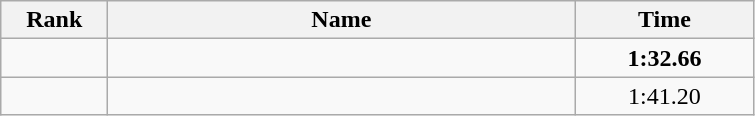<table class="wikitable" style="text-align:center;">
<tr>
<th style="width:4em">Rank</th>
<th style="width:19em">Name</th>
<th style="width:7em">Time</th>
</tr>
<tr>
<td></td>
<td align=left><strong></strong></td>
<td><strong>1:32.66</strong></td>
</tr>
<tr>
<td></td>
<td align=left></td>
<td>1:41.20</td>
</tr>
</table>
